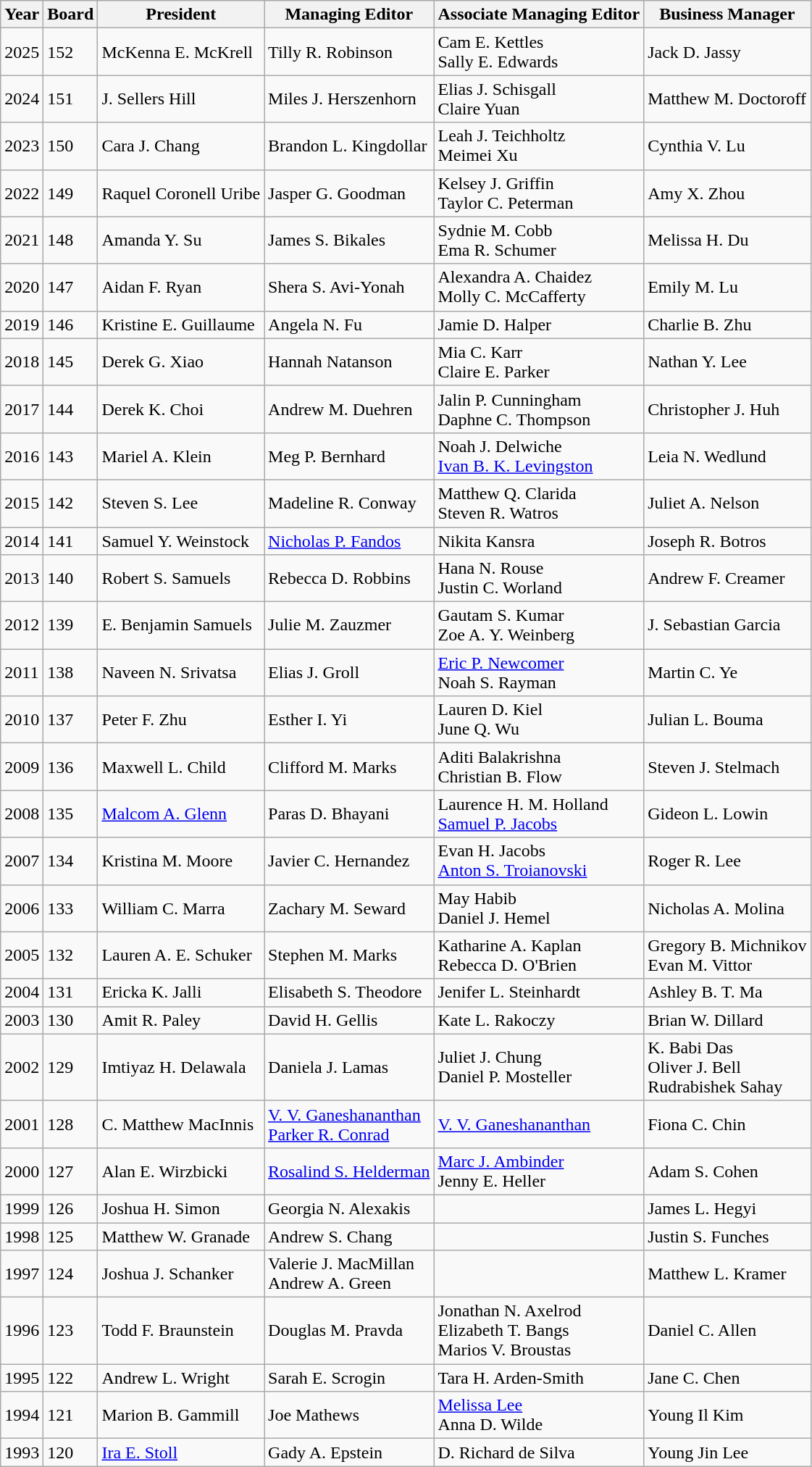<table class="wikitable">
<tr>
<th>Year</th>
<th>Board</th>
<th>President</th>
<th>Managing Editor</th>
<th>Associate Managing Editor</th>
<th>Business Manager</th>
</tr>
<tr>
<td>2025</td>
<td>152</td>
<td>McKenna E. McKrell</td>
<td>Tilly R. Robinson</td>
<td>Cam E. Kettles<br>Sally E. Edwards</td>
<td>Jack D. Jassy</td>
</tr>
<tr>
<td>2024</td>
<td>151</td>
<td>J. Sellers Hill</td>
<td>Miles J. Herszenhorn</td>
<td>Elias J. Schisgall<br>Claire Yuan</td>
<td>Matthew M. Doctoroff</td>
</tr>
<tr>
<td>2023</td>
<td>150</td>
<td>Cara J. Chang</td>
<td>Brandon L. Kingdollar</td>
<td>Leah J. Teichholtz<br>Meimei Xu</td>
<td>Cynthia V. Lu</td>
</tr>
<tr>
<td>2022</td>
<td>149</td>
<td>Raquel Coronell Uribe</td>
<td>Jasper G. Goodman</td>
<td>Kelsey J. Griffin<br>Taylor C. Peterman</td>
<td>Amy X. Zhou</td>
</tr>
<tr>
<td>2021</td>
<td>148</td>
<td>Amanda Y. Su</td>
<td>James S. Bikales</td>
<td>Sydnie M. Cobb<br>Ema R. Schumer</td>
<td>Melissa H. Du</td>
</tr>
<tr>
<td>2020</td>
<td>147</td>
<td>Aidan F. Ryan</td>
<td>Shera S. Avi-Yonah</td>
<td>Alexandra A. Chaidez<br>Molly C. McCafferty</td>
<td>Emily M. Lu</td>
</tr>
<tr>
<td>2019</td>
<td>146</td>
<td>Kristine E. Guillaume</td>
<td>Angela N. Fu</td>
<td>Jamie D. Halper</td>
<td>Charlie B. Zhu</td>
</tr>
<tr>
<td>2018</td>
<td>145</td>
<td>Derek G. Xiao</td>
<td>Hannah Natanson</td>
<td>Mia C. Karr<br>Claire E. Parker</td>
<td>Nathan Y. Lee</td>
</tr>
<tr>
<td>2017</td>
<td>144</td>
<td>Derek K. Choi</td>
<td>Andrew M. Duehren</td>
<td>Jalin P. Cunningham<br>Daphne C. Thompson</td>
<td>Christopher J. Huh</td>
</tr>
<tr>
<td>2016</td>
<td>143</td>
<td>Mariel A. Klein</td>
<td>Meg P. Bernhard</td>
<td>Noah J. Delwiche<br><a href='#'>Ivan B. K. Levingston</a></td>
<td>Leia N. Wedlund</td>
</tr>
<tr>
<td>2015</td>
<td>142</td>
<td>Steven S. Lee</td>
<td>Madeline R. Conway</td>
<td>Matthew Q. Clarida<br>Steven R. Watros</td>
<td>Juliet A. Nelson</td>
</tr>
<tr>
<td>2014</td>
<td>141</td>
<td>Samuel Y. Weinstock</td>
<td><a href='#'>Nicholas P. Fandos</a></td>
<td>Nikita Kansra</td>
<td>Joseph R. Botros</td>
</tr>
<tr>
<td>2013</td>
<td>140</td>
<td>Robert S. Samuels</td>
<td>Rebecca D. Robbins</td>
<td>Hana N. Rouse<br>Justin C. Worland</td>
<td>Andrew F. Creamer</td>
</tr>
<tr>
<td>2012</td>
<td>139</td>
<td>E. Benjamin Samuels</td>
<td>Julie M. Zauzmer</td>
<td>Gautam S. Kumar<br>Zoe A. Y. Weinberg</td>
<td>J. Sebastian Garcia</td>
</tr>
<tr>
<td>2011</td>
<td>138</td>
<td>Naveen N. Srivatsa</td>
<td>Elias J. Groll</td>
<td><a href='#'>Eric P. Newcomer</a><br>Noah S. Rayman</td>
<td>Martin C. Ye</td>
</tr>
<tr>
<td>2010</td>
<td>137</td>
<td>Peter F. Zhu</td>
<td>Esther I. Yi</td>
<td>Lauren D. Kiel<br>June Q. Wu</td>
<td>Julian L. Bouma</td>
</tr>
<tr>
<td>2009</td>
<td>136</td>
<td>Maxwell L. Child</td>
<td>Clifford M. Marks</td>
<td>Aditi Balakrishna<br>Christian B. Flow</td>
<td>Steven J. Stelmach</td>
</tr>
<tr>
<td>2008</td>
<td>135</td>
<td><a href='#'>Malcom A. Glenn</a></td>
<td>Paras D. Bhayani</td>
<td>Laurence H. M. Holland<br><a href='#'>Samuel P. Jacobs</a></td>
<td>Gideon L. Lowin</td>
</tr>
<tr>
<td>2007</td>
<td>134</td>
<td>Kristina M. Moore</td>
<td>Javier C. Hernandez</td>
<td>Evan H. Jacobs<br><a href='#'>Anton S. Troianovski</a></td>
<td>Roger R. Lee</td>
</tr>
<tr>
<td>2006</td>
<td>133</td>
<td>William C. Marra</td>
<td>Zachary M. Seward</td>
<td>May Habib<br>Daniel J. Hemel</td>
<td>Nicholas A. Molina</td>
</tr>
<tr>
<td>2005</td>
<td>132</td>
<td>Lauren A. E. Schuker</td>
<td>Stephen M. Marks</td>
<td>Katharine A. Kaplan<br>Rebecca D. O'Brien</td>
<td>Gregory B. Michnikov<br>Evan M. Vittor</td>
</tr>
<tr>
<td>2004</td>
<td>131</td>
<td>Ericka K. Jalli</td>
<td>Elisabeth S. Theodore</td>
<td>Jenifer L. Steinhardt</td>
<td>Ashley B. T. Ma</td>
</tr>
<tr>
<td>2003</td>
<td>130</td>
<td>Amit R. Paley</td>
<td>David H. Gellis</td>
<td>Kate L. Rakoczy</td>
<td>Brian W. Dillard</td>
</tr>
<tr>
<td>2002</td>
<td>129</td>
<td>Imtiyaz H. Delawala</td>
<td>Daniela J. Lamas</td>
<td>Juliet J. Chung<br>Daniel P. Mosteller</td>
<td>K. Babi Das<br>Oliver J. Bell<br>Rudrabishek Sahay</td>
</tr>
<tr>
<td>2001</td>
<td>128</td>
<td>C. Matthew MacInnis</td>
<td><a href='#'>V. V. Ganeshananthan</a><br><a href='#'>Parker R. Conrad</a></td>
<td><a href='#'>V. V. Ganeshananthan</a></td>
<td>Fiona C. Chin</td>
</tr>
<tr>
<td>2000</td>
<td>127</td>
<td>Alan E. Wirzbicki</td>
<td><a href='#'>Rosalind S. Helderman</a></td>
<td><a href='#'>Marc J. Ambinder</a><br>Jenny E. Heller</td>
<td>Adam S. Cohen</td>
</tr>
<tr>
<td>1999</td>
<td>126</td>
<td>Joshua H. Simon</td>
<td>Georgia N. Alexakis</td>
<td></td>
<td>James L. Hegyi</td>
</tr>
<tr>
<td>1998</td>
<td>125</td>
<td>Matthew W. Granade</td>
<td>Andrew S. Chang</td>
<td></td>
<td>Justin S. Funches</td>
</tr>
<tr>
<td>1997</td>
<td>124</td>
<td>Joshua J. Schanker</td>
<td>Valerie J. MacMillan<br>Andrew A. Green</td>
<td></td>
<td>Matthew L. Kramer</td>
</tr>
<tr>
<td>1996</td>
<td>123</td>
<td>Todd F. Braunstein</td>
<td>Douglas M. Pravda</td>
<td>Jonathan N. Axelrod<br>Elizabeth T. Bangs<br>Marios V. Broustas</td>
<td>Daniel C. Allen</td>
</tr>
<tr>
<td>1995</td>
<td>122</td>
<td>Andrew L. Wright</td>
<td>Sarah E. Scrogin</td>
<td>Tara H. Arden-Smith</td>
<td>Jane C. Chen</td>
</tr>
<tr>
<td>1994</td>
<td>121</td>
<td>Marion B. Gammill</td>
<td>Joe Mathews</td>
<td><a href='#'>Melissa Lee</a><br>Anna D. Wilde</td>
<td>Young Il Kim</td>
</tr>
<tr>
<td>1993</td>
<td>120</td>
<td><a href='#'>Ira E. Stoll</a></td>
<td>Gady A. Epstein</td>
<td>D. Richard de Silva</td>
<td>Young Jin Lee</td>
</tr>
</table>
